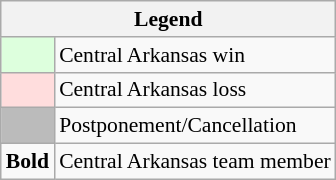<table class="wikitable" style="font-size:90%">
<tr>
<th colspan="2">Legend</th>
</tr>
<tr>
<td bgcolor="#ddffdd"> </td>
<td>Central Arkansas win</td>
</tr>
<tr>
<td bgcolor="#ffdddd"> </td>
<td>Central Arkansas loss</td>
</tr>
<tr>
<td bgcolor="#bbbbbb"> </td>
<td>Postponement/Cancellation</td>
</tr>
<tr>
<td><strong>Bold</strong></td>
<td>Central Arkansas team member</td>
</tr>
</table>
